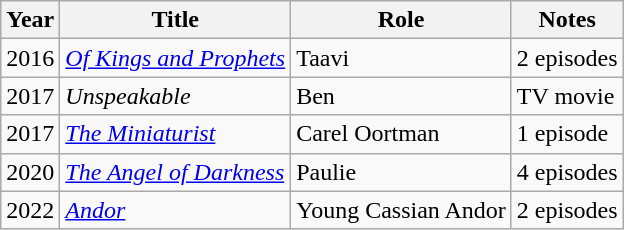<table class="wikitable sortable">
<tr>
<th>Year</th>
<th>Title</th>
<th>Role</th>
<th>Notes</th>
</tr>
<tr>
<td>2016</td>
<td><em><a href='#'>Of Kings and Prophets</a></em></td>
<td>Taavi</td>
<td>2 episodes</td>
</tr>
<tr>
<td>2017</td>
<td><em>Unspeakable</em></td>
<td>Ben</td>
<td>TV movie</td>
</tr>
<tr>
<td>2017</td>
<td><em><a href='#'>The Miniaturist</a></em></td>
<td>Carel Oortman</td>
<td>1 episode</td>
</tr>
<tr>
<td>2020</td>
<td><em><a href='#'>The Angel of Darkness</a></em></td>
<td>Paulie</td>
<td>4 episodes</td>
</tr>
<tr>
<td>2022</td>
<td><em><a href='#'>Andor</a></em></td>
<td>Young Cassian Andor</td>
<td>2 episodes</td>
</tr>
</table>
